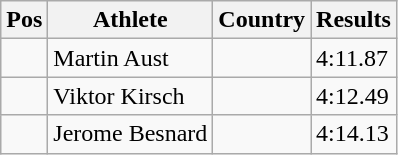<table class="wikitable">
<tr>
<th>Pos</th>
<th>Athlete</th>
<th>Country</th>
<th>Results</th>
</tr>
<tr>
<td align="center"></td>
<td>Martin Aust</td>
<td></td>
<td>4:11.87</td>
</tr>
<tr>
<td align="center"></td>
<td>Viktor Kirsch</td>
<td></td>
<td>4:12.49</td>
</tr>
<tr>
<td align="center"></td>
<td>Jerome Besnard</td>
<td></td>
<td>4:14.13</td>
</tr>
</table>
